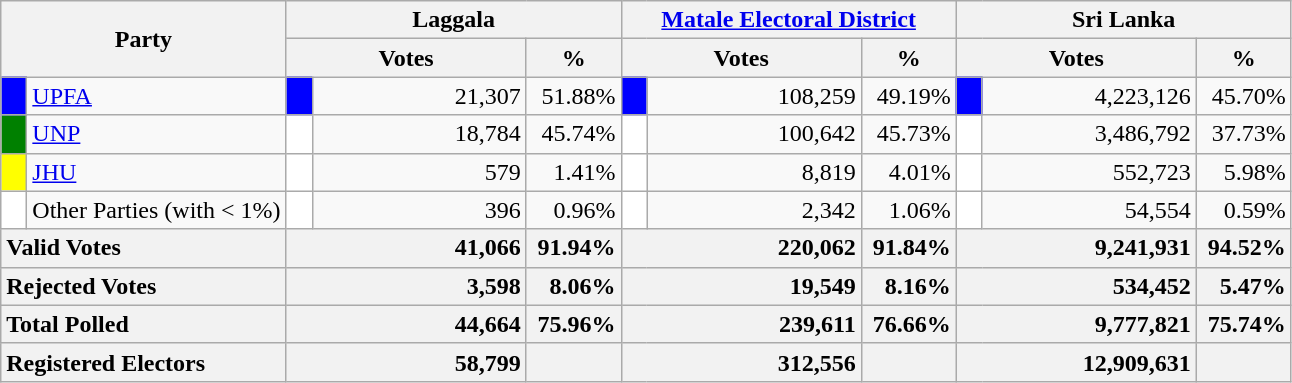<table class="wikitable">
<tr>
<th colspan="2" width="144px"rowspan="2">Party</th>
<th colspan="3" width="216px">Laggala</th>
<th colspan="3" width="216px"><a href='#'>Matale Electoral District</a></th>
<th colspan="3" width="216px">Sri Lanka</th>
</tr>
<tr>
<th colspan="2" width="144px">Votes</th>
<th>%</th>
<th colspan="2" width="144px">Votes</th>
<th>%</th>
<th colspan="2" width="144px">Votes</th>
<th>%</th>
</tr>
<tr>
<td style="background-color:blue;" width="10px"></td>
<td style="text-align:left;"><a href='#'>UPFA</a></td>
<td style="background-color:blue;" width="10px"></td>
<td style="text-align:right;">21,307</td>
<td style="text-align:right;">51.88%</td>
<td style="background-color:blue;" width="10px"></td>
<td style="text-align:right;">108,259</td>
<td style="text-align:right;">49.19%</td>
<td style="background-color:blue;" width="10px"></td>
<td style="text-align:right;">4,223,126</td>
<td style="text-align:right;">45.70%</td>
</tr>
<tr>
<td style="background-color:green;" width="10px"></td>
<td style="text-align:left;"><a href='#'>UNP</a></td>
<td style="background-color:white;" width="10px"></td>
<td style="text-align:right;">18,784</td>
<td style="text-align:right;">45.74%</td>
<td style="background-color:white;" width="10px"></td>
<td style="text-align:right;">100,642</td>
<td style="text-align:right;">45.73%</td>
<td style="background-color:white;" width="10px"></td>
<td style="text-align:right;">3,486,792</td>
<td style="text-align:right;">37.73%</td>
</tr>
<tr>
<td style="background-color:yellow;" width="10px"></td>
<td style="text-align:left;"><a href='#'>JHU</a></td>
<td style="background-color:white;" width="10px"></td>
<td style="text-align:right;">579</td>
<td style="text-align:right;">1.41%</td>
<td style="background-color:white;" width="10px"></td>
<td style="text-align:right;">8,819</td>
<td style="text-align:right;">4.01%</td>
<td style="background-color:white;" width="10px"></td>
<td style="text-align:right;">552,723</td>
<td style="text-align:right;">5.98%</td>
</tr>
<tr>
<td style="background-color:white;" width="10px"></td>
<td style="text-align:left;">Other Parties (with < 1%)</td>
<td style="background-color:white;" width="10px"></td>
<td style="text-align:right;">396</td>
<td style="text-align:right;">0.96%</td>
<td style="background-color:white;" width="10px"></td>
<td style="text-align:right;">2,342</td>
<td style="text-align:right;">1.06%</td>
<td style="background-color:white;" width="10px"></td>
<td style="text-align:right;">54,554</td>
<td style="text-align:right;">0.59%</td>
</tr>
<tr>
<th colspan="2" width="144px"style="text-align:left;">Valid Votes</th>
<th style="text-align:right;"colspan="2" width="144px">41,066</th>
<th style="text-align:right;">91.94%</th>
<th style="text-align:right;"colspan="2" width="144px">220,062</th>
<th style="text-align:right;">91.84%</th>
<th style="text-align:right;"colspan="2" width="144px">9,241,931</th>
<th style="text-align:right;">94.52%</th>
</tr>
<tr>
<th colspan="2" width="144px"style="text-align:left;">Rejected Votes</th>
<th style="text-align:right;"colspan="2" width="144px">3,598</th>
<th style="text-align:right;">8.06%</th>
<th style="text-align:right;"colspan="2" width="144px">19,549</th>
<th style="text-align:right;">8.16%</th>
<th style="text-align:right;"colspan="2" width="144px">534,452</th>
<th style="text-align:right;">5.47%</th>
</tr>
<tr>
<th colspan="2" width="144px"style="text-align:left;">Total Polled</th>
<th style="text-align:right;"colspan="2" width="144px">44,664</th>
<th style="text-align:right;">75.96%</th>
<th style="text-align:right;"colspan="2" width="144px">239,611</th>
<th style="text-align:right;">76.66%</th>
<th style="text-align:right;"colspan="2" width="144px">9,777,821</th>
<th style="text-align:right;">75.74%</th>
</tr>
<tr>
<th colspan="2" width="144px"style="text-align:left;">Registered Electors</th>
<th style="text-align:right;"colspan="2" width="144px">58,799</th>
<th></th>
<th style="text-align:right;"colspan="2" width="144px">312,556</th>
<th></th>
<th style="text-align:right;"colspan="2" width="144px">12,909,631</th>
<th></th>
</tr>
</table>
